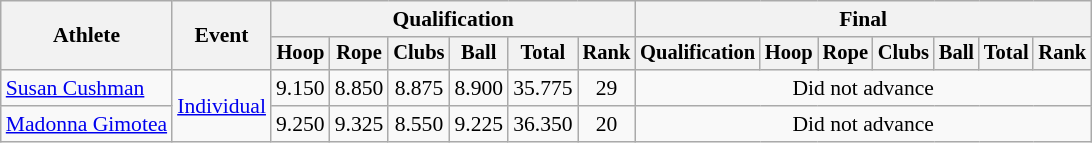<table class=wikitable style="font-size:90%">
<tr>
<th rowspan=2>Athlete</th>
<th rowspan=2>Event</th>
<th colspan=6>Qualification</th>
<th colspan=7>Final</th>
</tr>
<tr style="font-size:95%">
<th>Hoop</th>
<th>Rope</th>
<th>Clubs</th>
<th>Ball</th>
<th>Total</th>
<th>Rank</th>
<th>Qualification</th>
<th>Hoop</th>
<th>Rope</th>
<th>Clubs</th>
<th>Ball</th>
<th>Total</th>
<th>Rank</th>
</tr>
<tr align=center>
<td align=left><a href='#'>Susan Cushman</a></td>
<td align=left rowspan=2><a href='#'>Individual</a></td>
<td>9.150</td>
<td>8.850</td>
<td>8.875</td>
<td>8.900</td>
<td>35.775</td>
<td>29</td>
<td colspan=7>Did not advance</td>
</tr>
<tr align=center>
<td align=left><a href='#'>Madonna Gimotea</a></td>
<td>9.250</td>
<td>9.325</td>
<td>8.550</td>
<td>9.225</td>
<td>36.350</td>
<td>20</td>
<td colspan=7>Did not advance</td>
</tr>
</table>
